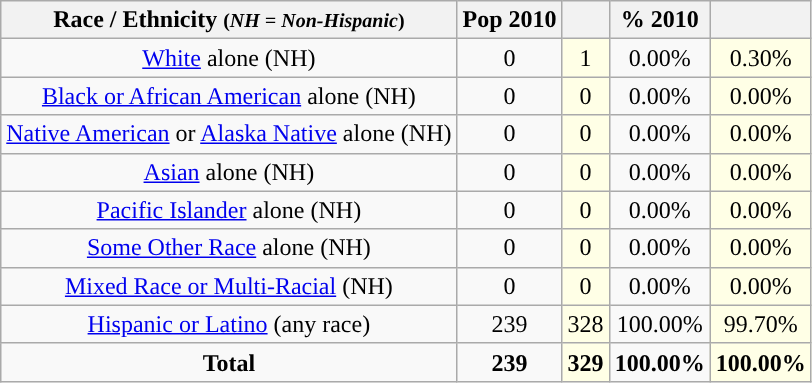<table class="wikitable" style="text-align:center;">
<tr>
<th>Race / Ethnicity <small>(<em>NH = Non-Hispanic</em>)</small></th>
<th>Pop 2010</th>
<th></th>
<th>% 2010</th>
<th></th>
</tr>
<tr>
<td><a href='#'>White</a> alone (NH)</td>
<td>0</td>
<td style='background: #ffffe6;'>1</td>
<td>0.00%</td>
<td style='background: #ffffe6;'>0.30%</td>
</tr>
<tr>
<td><a href='#'>Black or African American</a> alone (NH)</td>
<td>0</td>
<td style='background: #ffffe6;'>0</td>
<td>0.00%</td>
<td style='background: #ffffe6;'>0.00%</td>
</tr>
<tr>
<td><a href='#'>Native American</a> or <a href='#'>Alaska Native</a> alone (NH)</td>
<td>0</td>
<td style='background: #ffffe6;'>0</td>
<td>0.00%</td>
<td style='background: #ffffe6;'>0.00%</td>
</tr>
<tr>
<td><a href='#'>Asian</a> alone (NH)</td>
<td>0</td>
<td style='background: #ffffe6;'>0</td>
<td>0.00%</td>
<td style='background: #ffffe6;'>0.00%</td>
</tr>
<tr>
<td><a href='#'>Pacific Islander</a> alone (NH)</td>
<td>0</td>
<td style='background: #ffffe6;'>0</td>
<td>0.00%</td>
<td style='background: #ffffe6;'>0.00%</td>
</tr>
<tr>
<td><a href='#'>Some Other Race</a> alone (NH)</td>
<td>0</td>
<td style='background: #ffffe6;'>0</td>
<td>0.00%</td>
<td style='background: #ffffe6;'>0.00%</td>
</tr>
<tr>
<td><a href='#'>Mixed Race or Multi-Racial</a> (NH)</td>
<td>0</td>
<td style='background: #ffffe6;'>0</td>
<td>0.00%</td>
<td style='background: #ffffe6;'>0.00%</td>
</tr>
<tr>
<td><a href='#'>Hispanic or Latino</a> (any race)</td>
<td>239</td>
<td style='background: #ffffe6;'>328</td>
<td>100.00%</td>
<td style='background: #ffffe6;'>99.70%</td>
</tr>
<tr>
<td><strong>Total</strong></td>
<td><strong>239</strong></td>
<td style='background: #ffffe6;'><strong>329</strong></td>
<td><strong>100.00%</strong></td>
<td style='background: #ffffe6;'><strong>100.00%</strong></td>
</tr>
</table>
